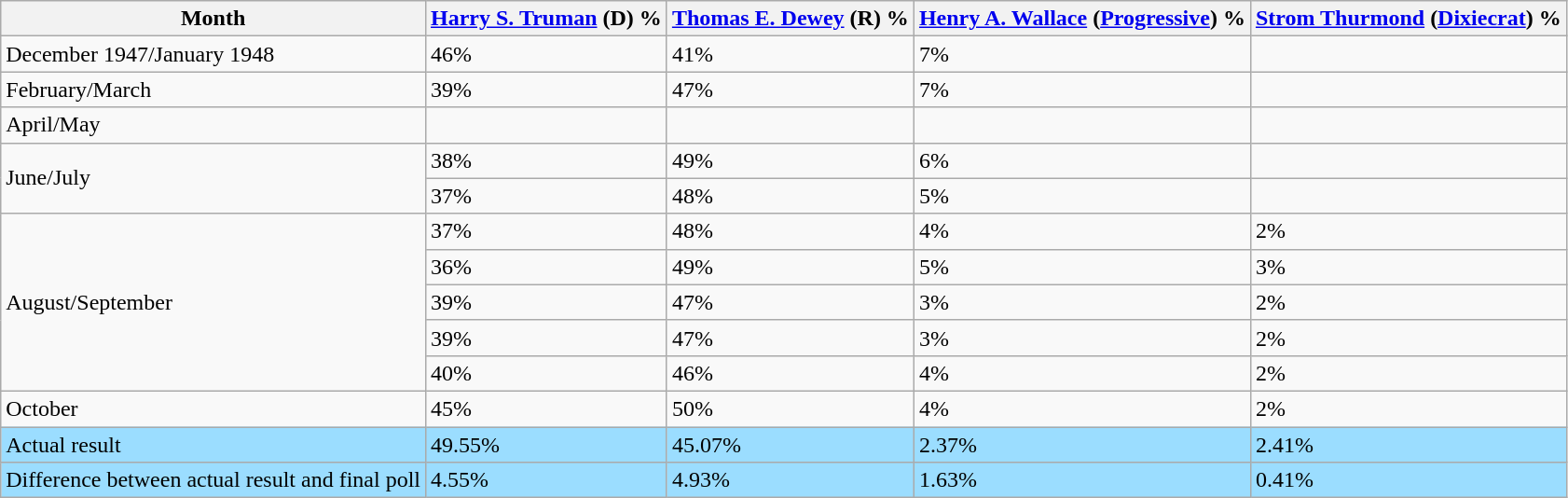<table class="wikitable">
<tr>
<th>Month</th>
<th><a href='#'>Harry S. Truman</a> (D) %</th>
<th><a href='#'>Thomas E. Dewey</a> (R) %</th>
<th><a href='#'>Henry A. Wallace</a> (<a href='#'>Progressive</a>) %</th>
<th><a href='#'>Strom Thurmond</a> (<a href='#'>Dixiecrat</a>) %</th>
</tr>
<tr>
<td>December 1947/January 1948</td>
<td>46%</td>
<td>41%</td>
<td>7%</td>
<td></td>
</tr>
<tr>
<td>February/March</td>
<td>39%</td>
<td>47%</td>
<td>7%</td>
<td></td>
</tr>
<tr>
<td>April/May</td>
<td></td>
<td></td>
<td></td>
<td></td>
</tr>
<tr>
<td rowspan="2">June/July</td>
<td>38%</td>
<td>49%</td>
<td>6%</td>
<td></td>
</tr>
<tr>
<td>37%</td>
<td>48%</td>
<td>5%</td>
<td></td>
</tr>
<tr>
<td rowspan="5">August/September</td>
<td>37%</td>
<td>48%</td>
<td>4%</td>
<td>2%</td>
</tr>
<tr>
<td>36%</td>
<td>49%</td>
<td>5%</td>
<td>3%</td>
</tr>
<tr>
<td>39%</td>
<td>47%</td>
<td>3%</td>
<td>2%</td>
</tr>
<tr>
<td>39%</td>
<td>47%</td>
<td>3%</td>
<td>2%</td>
</tr>
<tr>
<td>40%</td>
<td>46%</td>
<td>4%</td>
<td>2%</td>
</tr>
<tr>
<td>October</td>
<td>45%</td>
<td>50%</td>
<td>4%</td>
<td>2%</td>
</tr>
<tr style="background:#9bddff;">
<td>Actual result</td>
<td>49.55%</td>
<td>45.07%</td>
<td>2.37%</td>
<td>2.41%</td>
</tr>
<tr style="background:#9bddff;">
<td>Difference between actual result and final poll</td>
<td>4.55%</td>
<td>4.93%</td>
<td>1.63%</td>
<td>0.41%</td>
</tr>
</table>
